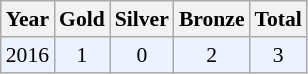<table class="sortable wikitable" style="font-size: 90%;">
<tr>
<th>Year</th>
<th>Gold</th>
<th>Silver</th>
<th>Bronze</th>
<th>Total</th>
</tr>
<tr style="background:#ECF2FF">
<td align="center">2016</td>
<td align="center">1</td>
<td align="center">0</td>
<td align="center">2</td>
<td align="center">3</td>
</tr>
</table>
